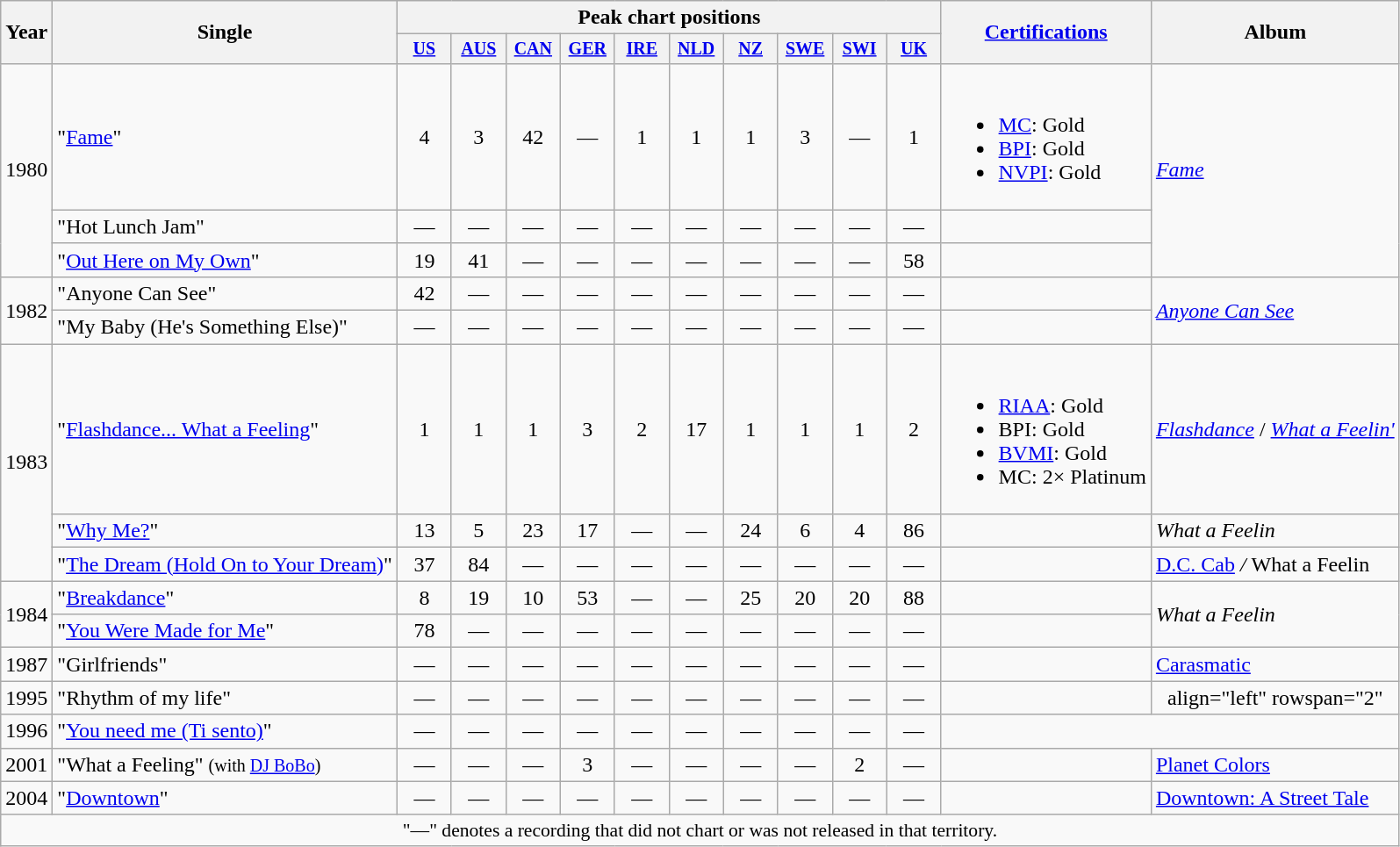<table class="wikitable" style="text-align:center;">
<tr>
<th rowspan="2">Year</th>
<th rowspan="2">Single</th>
<th colspan="10">Peak chart positions</th>
<th rowspan="2"><a href='#'>Certifications</a></th>
<th rowspan="2">Album</th>
</tr>
<tr style="font-size:smaller;">
<th width="35"><a href='#'>US</a><br></th>
<th width="35"><a href='#'>AUS</a><br></th>
<th width="35"><a href='#'>CAN</a><br></th>
<th width="35"><a href='#'>GER</a><br></th>
<th width="35"><a href='#'>IRE</a><br></th>
<th width="35"><a href='#'>NLD</a><br></th>
<th width="35"><a href='#'>NZ</a><br></th>
<th width="35"><a href='#'>SWE</a><br></th>
<th width="35"><a href='#'>SWI</a><br></th>
<th width="35"><a href='#'>UK</a><br></th>
</tr>
<tr>
<td rowspan="3">1980</td>
<td align="left">"<a href='#'>Fame</a>"</td>
<td>4</td>
<td>3</td>
<td>42</td>
<td>—</td>
<td>1</td>
<td>1</td>
<td>1</td>
<td>3</td>
<td>—</td>
<td>1</td>
<td align=left><br><ul><li><a href='#'>MC</a>: Gold</li><li><a href='#'>BPI</a>: Gold</li><li><a href='#'>NVPI</a>: Gold</li></ul></td>
<td align="left" rowspan="3"><em><a href='#'>Fame</a></em></td>
</tr>
<tr>
<td align="left">"Hot Lunch Jam"</td>
<td>—</td>
<td>—</td>
<td>—</td>
<td>—</td>
<td>—</td>
<td>—</td>
<td>—</td>
<td>—</td>
<td>—</td>
<td>—</td>
<td align=left></td>
</tr>
<tr>
<td align="left">"<a href='#'>Out Here on My Own</a>"</td>
<td>19</td>
<td>41</td>
<td>—</td>
<td>—</td>
<td>—</td>
<td>—</td>
<td>—</td>
<td>—</td>
<td>—</td>
<td>58</td>
<td align=left></td>
</tr>
<tr>
<td rowspan="2">1982</td>
<td align="left">"Anyone Can See"</td>
<td>42</td>
<td>—</td>
<td>—</td>
<td>—</td>
<td>—</td>
<td>—</td>
<td>—</td>
<td>—</td>
<td>—</td>
<td>—</td>
<td align=left></td>
<td align="left" rowspan="2"><em><a href='#'>Anyone Can See</a></em></td>
</tr>
<tr>
<td align="left">"My Baby (He's Something Else)"</td>
<td>—</td>
<td>—</td>
<td>—</td>
<td>—</td>
<td>—</td>
<td>—</td>
<td>—</td>
<td>—</td>
<td>—</td>
<td>—</td>
<td align=left></td>
</tr>
<tr>
<td rowspan="3">1983</td>
<td align="left">"<a href='#'>Flashdance... What a Feeling</a>"</td>
<td>1</td>
<td>1</td>
<td>1</td>
<td>3</td>
<td>2</td>
<td>17</td>
<td>1</td>
<td>1</td>
<td>1</td>
<td>2</td>
<td align=left><br><ul><li><a href='#'>RIAA</a>: Gold</li><li>BPI: Gold</li><li><a href='#'>BVMI</a>: Gold</li><li>MC: 2× Platinum</li></ul></td>
<td align="left"><em><a href='#'>Flashdance</a></em> / <em><a href='#'>What a Feelin'</a></em></td>
</tr>
<tr>
<td align="left">"<a href='#'>Why Me?</a>"</td>
<td>13</td>
<td>5</td>
<td>23</td>
<td>17</td>
<td>—</td>
<td>—</td>
<td>24</td>
<td>6</td>
<td>4</td>
<td>86</td>
<td align=left></td>
<td align="left"><em>What a Feelin<strong></td>
</tr>
<tr>
<td align="left">"<a href='#'>The Dream (Hold On to Your Dream)</a>"</td>
<td>37</td>
<td>84</td>
<td>—</td>
<td>—</td>
<td>—</td>
<td>—</td>
<td>—</td>
<td>—</td>
<td>—</td>
<td>—</td>
<td align=left></td>
<td align="left"></em><a href='#'>D.C. Cab</a><em> / </em>What a Feelin</strong></td>
</tr>
<tr>
<td rowspan="2">1984</td>
<td align="left">"<a href='#'>Breakdance</a>"</td>
<td>8</td>
<td>19</td>
<td>10</td>
<td>53</td>
<td>—</td>
<td>—</td>
<td>25</td>
<td>20</td>
<td>20</td>
<td>88</td>
<td align=left></td>
<td align="left" rowspan="2"><em>What a Feelin<strong></td>
</tr>
<tr>
<td align="left">"<a href='#'>You Were Made for Me</a>"</td>
<td>78</td>
<td>—</td>
<td>—</td>
<td>—</td>
<td>—</td>
<td>—</td>
<td>—</td>
<td>—</td>
<td>—</td>
<td>—</td>
<td align=left></td>
</tr>
<tr>
<td>1987</td>
<td align="left">"Girlfriends"</td>
<td>—</td>
<td>—</td>
<td>—</td>
<td>—</td>
<td>—</td>
<td>—</td>
<td>—</td>
<td>—</td>
<td>—</td>
<td>—</td>
<td align=left></td>
<td align="left"></em><a href='#'>Carasmatic</a><em></td>
</tr>
<tr>
<td>1995</td>
<td align="left">"Rhythm of my life"</td>
<td>—</td>
<td>—</td>
<td>—</td>
<td>—</td>
<td>—</td>
<td>—</td>
<td>—</td>
<td>—</td>
<td>—</td>
<td>—</td>
<td align=left></td>
<td>align="left" rowspan="2" </td>
</tr>
<tr>
<td>1996</td>
<td align="left">"<a href='#'>You need me (Ti sento)</a>"</td>
<td>—</td>
<td>—</td>
<td>—</td>
<td>—</td>
<td>—</td>
<td>—</td>
<td>—</td>
<td>—</td>
<td>—</td>
<td>—</td>
</tr>
<tr>
<td>2001</td>
<td align="left">"What a Feeling" <small>(with <a href='#'>DJ BoBo</a>)</small></td>
<td>—</td>
<td>—</td>
<td>—</td>
<td>3</td>
<td>—</td>
<td>—</td>
<td>—</td>
<td>—</td>
<td>2</td>
<td>—</td>
<td align=left></td>
<td align="left"></em><a href='#'>Planet Colors</a><em></td>
</tr>
<tr>
<td>2004</td>
<td align="left">"<a href='#'>Downtown</a>"</td>
<td>—</td>
<td>—</td>
<td>—</td>
<td>—</td>
<td>—</td>
<td>—</td>
<td>—</td>
<td>—</td>
<td>—</td>
<td>—</td>
<td align=left></td>
<td align="left"></em><a href='#'>Downtown: A Street Tale</a><em></td>
</tr>
<tr>
<td colspan="15" style="font-size:90%">"—" denotes a recording that did not chart or was not released in that territory.</td>
</tr>
</table>
